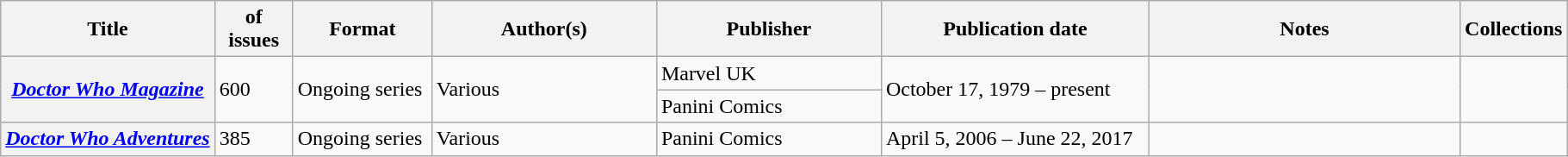<table class="wikitable">
<tr>
<th>Title</th>
<th style="width:40pt"> of issues</th>
<th style="width:75pt">Format</th>
<th style="width:125pt">Author(s)</th>
<th style="width:125pt">Publisher</th>
<th style="width:150pt">Publication date</th>
<th style="width:175pt">Notes</th>
<th>Collections</th>
</tr>
<tr>
<th rowspan="2"><em><a href='#'>Doctor Who Magazine</a></em></th>
<td rowspan="2">600</td>
<td rowspan="2">Ongoing series</td>
<td rowspan="2">Various</td>
<td>Marvel UK </td>
<td rowspan="2">October 17, 1979 – present</td>
<td rowspan="2"></td>
<td rowspan="2"></td>
</tr>
<tr>
<td>Panini Comics </td>
</tr>
<tr>
<th><em><a href='#'>Doctor Who Adventures</a></em></th>
<td>385</td>
<td>Ongoing series</td>
<td>Various</td>
<td>Panini Comics</td>
<td>April 5, 2006 – June 22, 2017</td>
<td></td>
<td></td>
</tr>
</table>
